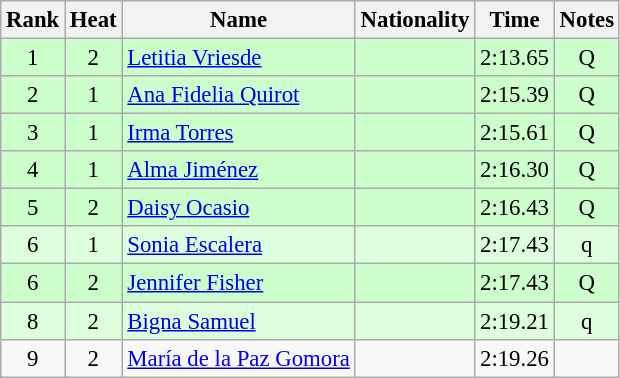<table class="wikitable sortable" style="text-align:center; font-size:95%">
<tr>
<th>Rank</th>
<th>Heat</th>
<th>Name</th>
<th>Nationality</th>
<th>Time</th>
<th>Notes</th>
</tr>
<tr bgcolor=ccffcc>
<td>1</td>
<td>2</td>
<td align=left><a href='#'>Letitia Vriesde</a></td>
<td align=left></td>
<td>2:13.65</td>
<td>Q</td>
</tr>
<tr bgcolor=ccffcc>
<td>2</td>
<td>1</td>
<td align=left><a href='#'>Ana Fidelia Quirot</a></td>
<td align=left></td>
<td>2:15.39</td>
<td>Q</td>
</tr>
<tr bgcolor=ccffcc>
<td>3</td>
<td>1</td>
<td align=left><a href='#'>Irma Torres</a></td>
<td align=left></td>
<td>2:15.61</td>
<td>Q</td>
</tr>
<tr bgcolor=ccffcc>
<td>4</td>
<td>1</td>
<td align=left><a href='#'>Alma Jiménez</a></td>
<td align=left></td>
<td>2:16.30</td>
<td>Q</td>
</tr>
<tr bgcolor=ccffcc>
<td>5</td>
<td>2</td>
<td align=left><a href='#'>Daisy Ocasio</a></td>
<td align=left></td>
<td>2:16.43</td>
<td>Q</td>
</tr>
<tr bgcolor=ddffdd>
<td>6</td>
<td>1</td>
<td align=left><a href='#'>Sonia Escalera</a></td>
<td align=left></td>
<td>2:17.43</td>
<td>q</td>
</tr>
<tr bgcolor=ccffcc>
<td>6</td>
<td>2</td>
<td align=left><a href='#'>Jennifer Fisher</a></td>
<td align=left></td>
<td>2:17.43</td>
<td>Q</td>
</tr>
<tr bgcolor=ddffdd>
<td>8</td>
<td>2</td>
<td align=left><a href='#'>Bigna Samuel</a></td>
<td align=left></td>
<td>2:19.21</td>
<td>q</td>
</tr>
<tr>
<td>9</td>
<td>2</td>
<td align=left><a href='#'>María de la Paz Gomora</a></td>
<td align=left></td>
<td>2:19.26</td>
<td></td>
</tr>
</table>
